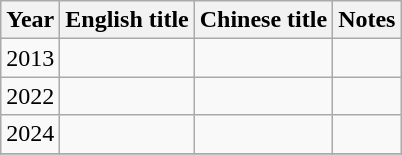<table class="wikitable">
<tr>
<th>Year</th>
<th>English title</th>
<th>Chinese title</th>
<th>Notes</th>
</tr>
<tr>
<td>2013</td>
<td><em></em></td>
<td></td>
<td></td>
</tr>
<tr>
<td>2022</td>
<td><em></em></td>
<td></td>
<td></td>
</tr>
<tr>
<td>2024</td>
<td><em></em></td>
<td></td>
<td></td>
</tr>
<tr>
</tr>
</table>
